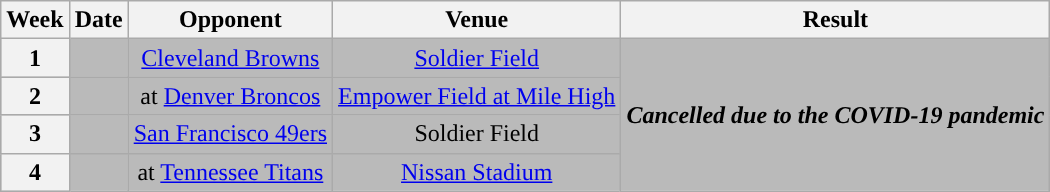<table class="wikitable" style="text-align:center">
<tr>
<th>Week</th>
<th>Date</th>
<th>Opponent</th>
<th>Venue</th>
<th>Result</th>
</tr>
<tr style="background:#bababa">
<th>1</th>
<td></td>
<td><a href='#'>Cleveland Browns</a></td>
<td><a href='#'>Soldier Field</a></td>
<td rowspan=4><strong><em>Cancelled due to the COVID-19 pandemic</em></strong></td>
</tr>
<tr style="background:#bababa">
<th>2</th>
<td></td>
<td>at <a href='#'>Denver Broncos</a></td>
<td><a href='#'>Empower Field at Mile High</a></td>
</tr>
<tr style="background:#bababa">
<th>3</th>
<td></td>
<td><a href='#'>San Francisco 49ers</a></td>
<td>Soldier Field</td>
</tr>
<tr style="background:#bababa">
<th>4</th>
<td></td>
<td>at <a href='#'>Tennessee Titans</a></td>
<td><a href='#'>Nissan Stadium</a></td>
</tr>
</table>
